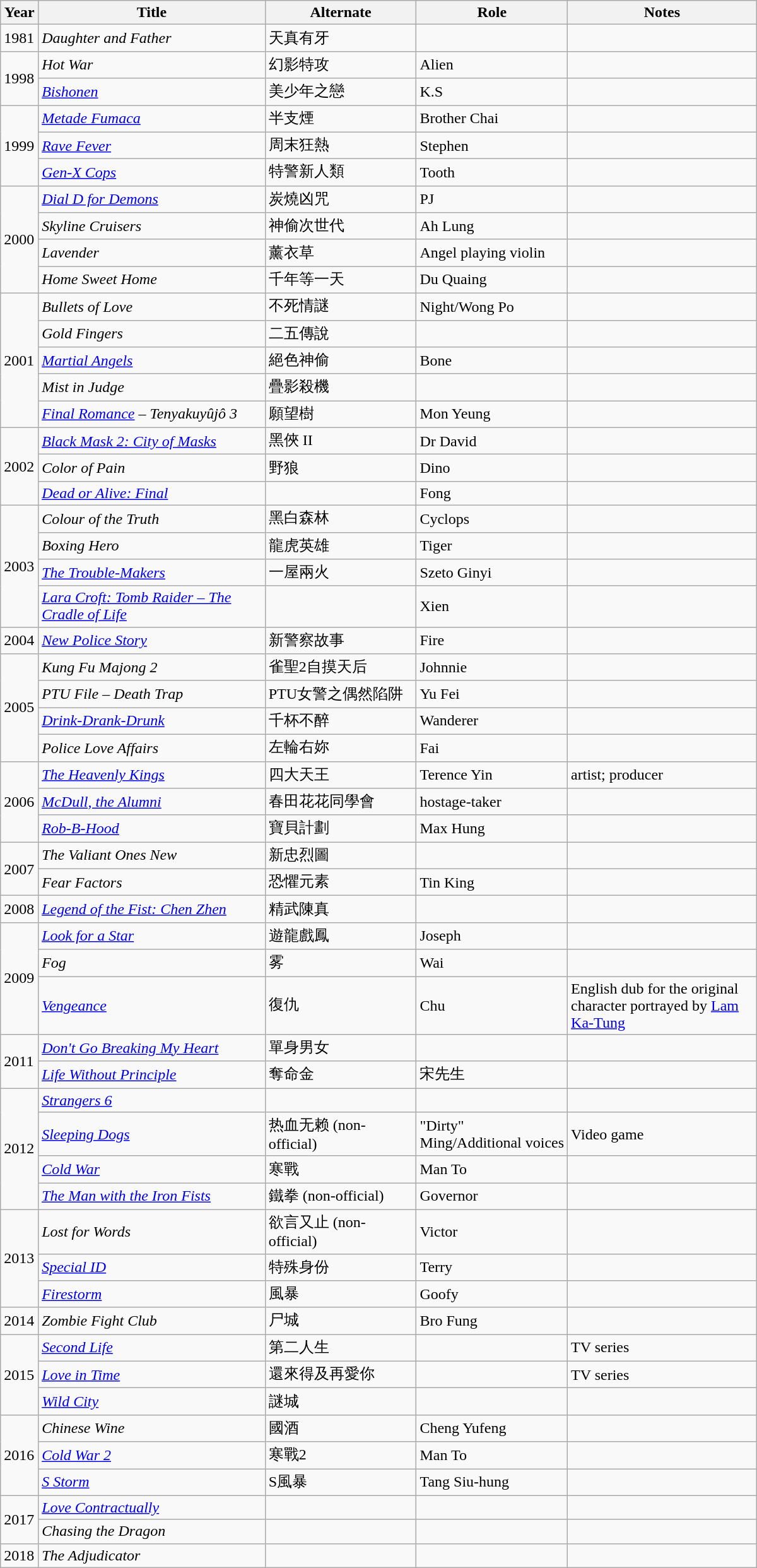<table class="wikitable" width="800">
<tr>
<th width=5%>Year</th>
<th width=30%>Title</th>
<th width=20%>Alternate</th>
<th width=20%>Role</th>
<th width=25%>Notes</th>
</tr>
<tr>
<td>1981</td>
<td><em>Daughter and Father</em></td>
<td>天真有牙</td>
<td></td>
<td></td>
</tr>
<tr>
<td rowspan="2">1998</td>
<td><em>Hot War</em></td>
<td>幻影特攻</td>
<td>Alien</td>
<td></td>
</tr>
<tr>
<td><em><a href='#'>Bishonen</a></em></td>
<td>美少年之戀</td>
<td>K.S</td>
<td></td>
</tr>
<tr>
<td rowspan="3">1999</td>
<td><em><a href='#'>Metade Fumaca</a></em></td>
<td>半支煙</td>
<td>Brother Chai</td>
<td></td>
</tr>
<tr>
<td><em><a href='#'>Rave Fever</a></em></td>
<td>周末狂熱</td>
<td>Stephen</td>
<td></td>
</tr>
<tr>
<td><em><a href='#'>Gen-X Cops</a></em></td>
<td>特警新人類</td>
<td>Tooth</td>
<td></td>
</tr>
<tr>
<td rowspan="4">2000</td>
<td><em><a href='#'>Dial D for Demons</a></em></td>
<td>炭燒凶咒</td>
<td>PJ</td>
<td></td>
</tr>
<tr>
<td><em>Skyline Cruisers</em></td>
<td>神偷次世代</td>
<td>Ah Lung</td>
<td></td>
</tr>
<tr>
<td><em>Lavender</em></td>
<td>薰衣草</td>
<td>Angel playing violin</td>
<td></td>
</tr>
<tr>
<td><em>Home Sweet Home</em></td>
<td>千年等一天</td>
<td>Du Quaing</td>
<td></td>
</tr>
<tr>
<td rowspan="5">2001</td>
<td><em>Bullets of Love</em></td>
<td>不死情謎</td>
<td>Night/Wong Po</td>
<td></td>
</tr>
<tr>
<td><em>Gold Fingers</em></td>
<td>二五傳說</td>
<td></td>
<td></td>
</tr>
<tr>
<td><em><a href='#'>Martial Angels</a></em></td>
<td>絕色神偷</td>
<td>Bone</td>
<td></td>
</tr>
<tr>
<td><em>Mist in Judge</em></td>
<td>疊影殺機</td>
<td></td>
<td></td>
</tr>
<tr>
<td><em><a href='#'>Final Romance</a> – Tenyakuyûjô 3</em></td>
<td>願望樹</td>
<td>Mon Yeung</td>
<td></td>
</tr>
<tr>
<td rowspan="3">2002</td>
<td><em><a href='#'>Black Mask 2: City of Masks</a></em></td>
<td>黑俠 II</td>
<td>Dr David</td>
<td></td>
</tr>
<tr>
<td><em>Color of Pain</em></td>
<td>野狼</td>
<td>Dino</td>
<td></td>
</tr>
<tr>
<td><em><a href='#'>Dead or Alive: Final</a></em></td>
<td></td>
<td>Fong</td>
<td></td>
</tr>
<tr>
<td rowspan="4">2003</td>
<td><em>Colour of the Truth</em></td>
<td>黑白森林</td>
<td>Cyclops</td>
<td></td>
</tr>
<tr>
<td><em>Boxing Hero</em></td>
<td>龍虎英雄</td>
<td>Tiger</td>
<td></td>
</tr>
<tr>
<td><em><a href='#'>The Trouble-Makers</a></em></td>
<td>一屋兩火</td>
<td>Szeto Ginyi</td>
<td></td>
</tr>
<tr>
<td><em><a href='#'>Lara Croft: Tomb Raider – The Cradle of Life</a></em></td>
<td></td>
<td>Xien</td>
<td></td>
</tr>
<tr>
<td>2004</td>
<td><em><a href='#'>New Police Story</a></em></td>
<td>新警察故事</td>
<td>Fire</td>
<td></td>
</tr>
<tr>
<td rowspan="4">2005</td>
<td><em>Kung Fu Majong 2</em></td>
<td>雀聖2自摸天后</td>
<td>Johnnie</td>
<td></td>
</tr>
<tr>
<td><em>PTU File – Death Trap</em></td>
<td>PTU女警之偶然陷阱</td>
<td>Yu Fei</td>
<td></td>
</tr>
<tr>
<td><em><a href='#'>Drink-Drank-Drunk</a></em></td>
<td>千杯不醉</td>
<td>Wanderer</td>
<td></td>
</tr>
<tr>
<td><em>Police Love Affairs</em></td>
<td>左輪右妳</td>
<td>Fai</td>
<td></td>
</tr>
<tr>
<td rowspan="3">2006</td>
<td><em><a href='#'>The Heavenly Kings</a></em></td>
<td>四大天王　</td>
<td>Terence Yin</td>
<td>artist; producer</td>
</tr>
<tr>
<td><em><a href='#'>McDull, the Alumni</a></em></td>
<td>春田花花同學會</td>
<td>hostage-taker</td>
<td></td>
</tr>
<tr>
<td><em><a href='#'>Rob-B-Hood</a></em></td>
<td>寶貝計劃</td>
<td>Max Hung</td>
<td></td>
</tr>
<tr>
<td rowspan="2">2007</td>
<td><em>The Valiant Ones New</em></td>
<td>新忠烈圖</td>
<td></td>
<td></td>
</tr>
<tr>
<td><em>Fear Factors</em></td>
<td>恐懼元素</td>
<td>Tin King</td>
<td></td>
</tr>
<tr>
<td>2008</td>
<td><em><a href='#'>Legend of the Fist: Chen Zhen</a></em></td>
<td>精武陳真</td>
<td></td>
<td></td>
</tr>
<tr>
<td rowspan="3">2009</td>
<td><em><a href='#'>Look for a Star</a></em></td>
<td>遊龍戲鳳</td>
<td>Joseph</td>
<td></td>
</tr>
<tr>
<td><em>Fog</em></td>
<td>雾</td>
<td>Wai</td>
<td></td>
</tr>
<tr>
<td><em><a href='#'>Vengeance</a></em></td>
<td>復仇</td>
<td>Chu</td>
<td>English dub for the original character portrayed by <a href='#'>Lam Ka-Tung</a></td>
</tr>
<tr>
<td rowspan="2">2011</td>
<td><em><a href='#'>Don't Go Breaking My Heart</a></em></td>
<td>單身男女</td>
<td></td>
<td></td>
</tr>
<tr>
<td><em><a href='#'>Life Without Principle</a></em></td>
<td>奪命金</td>
<td>宋先生</td>
<td></td>
</tr>
<tr>
<td rowspan="4">2012</td>
<td><em><a href='#'>Strangers 6</a></em></td>
<td></td>
<td></td>
<td></td>
</tr>
<tr>
<td><em><a href='#'>Sleeping Dogs</a></em></td>
<td>热血无赖 (non-official)</td>
<td>"Dirty" Ming/Additional voices</td>
<td>Video game</td>
</tr>
<tr>
<td><em><a href='#'>Cold War</a></em></td>
<td>寒戰</td>
<td>Man To</td>
<td></td>
</tr>
<tr>
<td><em><a href='#'>The Man with the Iron Fists</a></em></td>
<td>鐵拳 (non-official)</td>
<td>Governor</td>
<td></td>
</tr>
<tr>
<td rowspan=3>2013</td>
<td><em>Lost for Words</em></td>
<td>欲言又止 (non-official)</td>
<td>Victor</td>
<td></td>
</tr>
<tr>
<td><em><a href='#'>Special ID</a></em></td>
<td>特殊身份</td>
<td>Terry</td>
<td></td>
</tr>
<tr>
<td><em><a href='#'>Firestorm</a></em></td>
<td>風暴</td>
<td>Goofy</td>
<td></td>
</tr>
<tr>
<td>2014</td>
<td><em>Zombie Fight Club</em></td>
<td>尸城</td>
<td>Bro Fung</td>
<td></td>
</tr>
<tr>
<td rowspan=3>2015</td>
<td><em><a href='#'>Second Life</a></em></td>
<td>第二人生</td>
<td></td>
<td>TV series</td>
</tr>
<tr>
<td><em><a href='#'>Love in Time</a></em></td>
<td>還來得及再愛你</td>
<td></td>
<td>TV series</td>
</tr>
<tr>
<td><em><a href='#'>Wild City</a></em></td>
<td>謎城</td>
<td></td>
<td></td>
</tr>
<tr>
<td rowspan=3>2016</td>
<td><em>Chinese Wine</em></td>
<td>國酒</td>
<td>Cheng Yufeng</td>
<td></td>
</tr>
<tr>
<td><em><a href='#'>Cold War 2</a></em></td>
<td>寒戰2</td>
<td>Man To</td>
<td></td>
</tr>
<tr>
<td><em><a href='#'>S Storm</a></em></td>
<td>S風暴</td>
<td>Tang Siu-hung</td>
<td></td>
</tr>
<tr>
<td rowspan=2>2017</td>
<td><em><a href='#'>Love Contractually</a></em></td>
<td></td>
<td></td>
<td></td>
</tr>
<tr>
<td><em>Chasing the Dragon</em></td>
<td></td>
<td></td>
<td></td>
</tr>
<tr>
<td>2018</td>
<td><em>The Adjudicator</em></td>
<td></td>
<td></td>
<td></td>
</tr>
</table>
